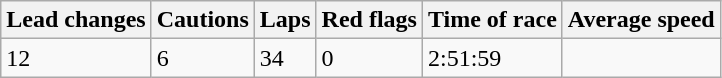<table class="wikitable">
<tr>
<th rowspan="1">Lead changes</th>
<th rowspan="1">Cautions</th>
<th colspan="1">Laps</th>
<th rowspan="1">Red flags</th>
<th rowspan="1">Time of race</th>
<th rowspan="1">Average speed</th>
</tr>
<tr>
<td>12</td>
<td>6</td>
<td>34</td>
<td>0</td>
<td>2:51:59</td>
<td></td>
</tr>
</table>
